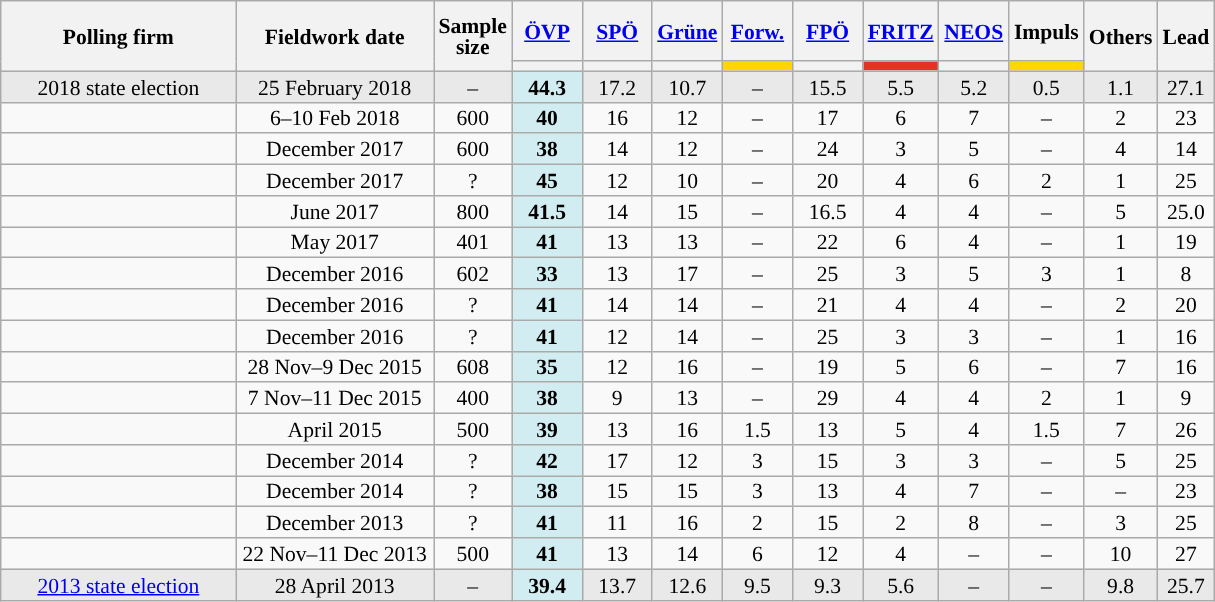<table class="wikitable sortable" style="text-align:center;font-size:90%;line-height:14px;">
<tr style="height:40px;">
<th style="width:150px;" rowspan="2">Polling firm</th>
<th style="width:125px;" rowspan="2">Fieldwork date</th>
<th style="width:35px;" rowspan="2">Sample<br>size</th>
<th class="unsortable" style="width:40px;"><a href='#'>ÖVP</a></th>
<th class="unsortable" style="width:40px;"><a href='#'>SPÖ</a></th>
<th class="unsortable" style="width:40px;"><a href='#'>Grüne</a></th>
<th class="unsortable" style="width:40px;"><a href='#'>Forw.</a></th>
<th class="unsortable" style="width:40px;"><a href='#'>FPÖ</a></th>
<th class="unsortable" style="width:40px;"><a href='#'>FRITZ</a></th>
<th class="unsortable" style="width:40px;"><a href='#'>NEOS</a></th>
<th class="unsortable" style="width:40px;">Impuls</th>
<th class="unsortable" style="width:40px;" rowspan="2">Others</th>
<th style="width:30px;" rowspan="2">Lead</th>
</tr>
<tr>
<th style="background:"></th>
<th style="background:"></th>
<th style="background:"></th>
<th style="background:#FFD504;"></th>
<th style="background:"></th>
<th style="background:#E43226;"></th>
<th style="background:"></th>
<th style="background:gold;"></th>
</tr>
<tr style="background:#E9E9E9;">
<td>2018 state election</td>
<td data-sort-value="2018-02-25">25 February 2018</td>
<td>–</td>
<td style="background:#D2EDF1;"><strong>44.3</strong></td>
<td>17.2</td>
<td>10.7</td>
<td>–</td>
<td>15.5</td>
<td>5.5</td>
<td>5.2</td>
<td>0.5</td>
<td>1.1</td>
<td style="background:">27.1</td>
</tr>
<tr>
<td></td>
<td data-sort-value="2018-02-18">6–10 Feb 2018</td>
<td>600</td>
<td style="background:#D2EDF1;"><strong>40</strong></td>
<td>16</td>
<td>12</td>
<td>–</td>
<td>17</td>
<td>6</td>
<td>7</td>
<td>–</td>
<td>2</td>
<td style="background:">23</td>
</tr>
<tr>
<td></td>
<td data-sort-value="2017-12-28">December 2017</td>
<td>600</td>
<td style="background:#D2EDF1;"><strong>38</strong></td>
<td>14</td>
<td>12</td>
<td>–</td>
<td>24</td>
<td>3</td>
<td>5</td>
<td>–</td>
<td>4</td>
<td style="background:">14</td>
</tr>
<tr>
<td></td>
<td data-sort-value="2017-12-16">December 2017</td>
<td>?</td>
<td style="background:#D2EDF1;"><strong>45</strong></td>
<td>12</td>
<td>10</td>
<td>–</td>
<td>20</td>
<td>4</td>
<td>6</td>
<td>2</td>
<td>1</td>
<td style="background:">25</td>
</tr>
<tr>
<td></td>
<td data-sort-value="2017-07-31">June 2017</td>
<td>800</td>
<td style="background:#D2EDF1;"><strong>41.5</strong></td>
<td>14</td>
<td>15</td>
<td>–</td>
<td>16.5</td>
<td>4</td>
<td>4</td>
<td>–</td>
<td>5</td>
<td style="background:">25.0</td>
</tr>
<tr>
<td></td>
<td data-sort-value="2017-05-16">May 2017</td>
<td>401</td>
<td style="background:#D2EDF1;"><strong>41</strong></td>
<td>13</td>
<td>13</td>
<td>–</td>
<td>22</td>
<td>6</td>
<td>4</td>
<td>–</td>
<td>1</td>
<td style="background:">19</td>
</tr>
<tr>
<td></td>
<td data-sort-value="2016-12-28">December 2016</td>
<td>602</td>
<td style="background:#D2EDF1;"><strong>33</strong></td>
<td>13</td>
<td>17</td>
<td>–</td>
<td>25</td>
<td>3</td>
<td>5</td>
<td>3</td>
<td>1</td>
<td style="background:">8</td>
</tr>
<tr>
<td></td>
<td data-sort-value="2016-12-21">December 2016</td>
<td>?</td>
<td style="background:#D2EDF1;"><strong>41</strong></td>
<td>14</td>
<td>14</td>
<td>–</td>
<td>21</td>
<td>4</td>
<td>4</td>
<td>–</td>
<td>2</td>
<td style="background:">20</td>
</tr>
<tr>
<td></td>
<td data-sort-value="2016-12-06">December 2016</td>
<td>?</td>
<td style="background:#D2EDF1;"><strong>41</strong></td>
<td>12</td>
<td>14</td>
<td>–</td>
<td>25</td>
<td>3</td>
<td>3</td>
<td>–</td>
<td>1</td>
<td style="background:">16</td>
</tr>
<tr>
<td></td>
<td data-sort-value="2015-12-28">28 Nov–9 Dec 2015</td>
<td>608</td>
<td style="background:#D2EDF1;"><strong>35</strong></td>
<td>12</td>
<td>16</td>
<td>–</td>
<td>19</td>
<td>5</td>
<td>6</td>
<td>–</td>
<td>7</td>
<td style="background:">16</td>
</tr>
<tr>
<td></td>
<td data-sort-value="2015-12-28">7 Nov–11 Dec 2015</td>
<td>400</td>
<td style="background:#D2EDF1;"><strong>38</strong></td>
<td>9</td>
<td>13</td>
<td>–</td>
<td>29</td>
<td>4</td>
<td>4</td>
<td>2</td>
<td>1</td>
<td style="background:">9</td>
</tr>
<tr>
<td></td>
<td data-sort-value="2015-04-19">April 2015</td>
<td>500</td>
<td style="background:#D2EDF1;"><strong>39</strong></td>
<td>13</td>
<td>16</td>
<td>1.5</td>
<td>13</td>
<td>5</td>
<td>4</td>
<td>1.5</td>
<td>7</td>
<td style="background:">26</td>
</tr>
<tr>
<td></td>
<td data-sort-value="2014-12-29">December 2014</td>
<td>?</td>
<td style="background:#D2EDF1;"><strong>42</strong></td>
<td>17</td>
<td>12</td>
<td>3</td>
<td>15</td>
<td>3</td>
<td>3</td>
<td>–</td>
<td>5</td>
<td style="background:">25</td>
</tr>
<tr>
<td></td>
<td data-sort-value="2014-12-27">December 2014</td>
<td>?</td>
<td style="background:#D2EDF1;"><strong>38</strong></td>
<td>15</td>
<td>15</td>
<td>3</td>
<td>13</td>
<td>4</td>
<td>7</td>
<td>–</td>
<td>–</td>
<td style="background:">23</td>
</tr>
<tr>
<td></td>
<td data-sort-value="2013-12-31">December 2013</td>
<td>?</td>
<td style="background:#D2EDF1;"><strong>41</strong></td>
<td>11</td>
<td>16</td>
<td>2</td>
<td>15</td>
<td>2</td>
<td>8</td>
<td>–</td>
<td>3</td>
<td style="background:">25</td>
</tr>
<tr>
<td></td>
<td data-sort-value="2013-12-22">22 Nov–11 Dec 2013</td>
<td>500</td>
<td style="background:#D2EDF1;"><strong>41</strong></td>
<td>13</td>
<td>14</td>
<td>6</td>
<td>12</td>
<td>4</td>
<td>–</td>
<td>–</td>
<td>10</td>
<td style="background:">27</td>
</tr>
<tr style="background:#E9E9E9;">
<td><a href='#'>2013 state election</a></td>
<td data-sort-value="2013-04-28">28 April 2013</td>
<td>–</td>
<td style="background:#D2EDF1;"><strong>39.4</strong></td>
<td>13.7</td>
<td>12.6</td>
<td>9.5</td>
<td>9.3</td>
<td>5.6</td>
<td>–</td>
<td>–</td>
<td>9.8</td>
<td style="background:">25.7</td>
</tr>
</table>
